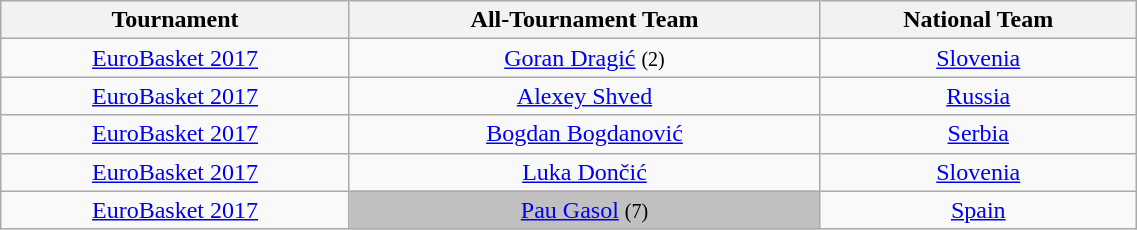<table class="wikitable sortable" style="text-align:center; width: 60%">
<tr>
<th>Tournament</th>
<th>All-Tournament Team</th>
<th>National Team</th>
</tr>
<tr>
<td><a href='#'>EuroBasket 2017</a></td>
<td> <a href='#'>Goran Dragić</a> <small>(2)</small></td>
<td> <a href='#'>Slovenia</a></td>
</tr>
<tr>
<td><a href='#'>EuroBasket 2017</a></td>
<td> <a href='#'>Alexey Shved</a></td>
<td> <a href='#'>Russia</a></td>
</tr>
<tr>
<td><a href='#'>EuroBasket 2017</a></td>
<td> <a href='#'>Bogdan Bogdanović</a></td>
<td> <a href='#'>Serbia</a></td>
</tr>
<tr>
<td><a href='#'>EuroBasket 2017</a></td>
<td> <a href='#'>Luka Dončić</a></td>
<td> <a href='#'>Slovenia</a></td>
</tr>
<tr>
<td><a href='#'>EuroBasket 2017</a></td>
<td bgcolor="#C0C0C0"> <a href='#'>Pau Gasol</a> <small>(7)</small></td>
<td> <a href='#'>Spain</a></td>
</tr>
</table>
